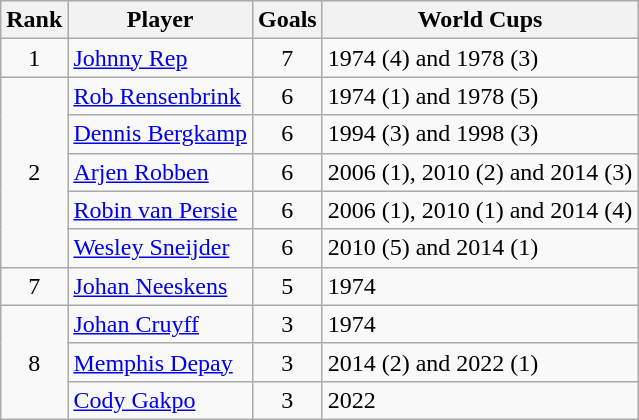<table class="wikitable" style="text-align: left;">
<tr>
<th>Rank</th>
<th>Player</th>
<th>Goals</th>
<th>World Cups</th>
</tr>
<tr>
<td align=center>1</td>
<td><a href='#'>Johnny Rep</a></td>
<td align=center>7</td>
<td>1974 (4) and 1978 (3)</td>
</tr>
<tr>
<td rowspan=5 align=center>2</td>
<td><a href='#'>Rob Rensenbrink</a></td>
<td align=center>6</td>
<td>1974 (1) and 1978 (5)</td>
</tr>
<tr>
<td><a href='#'>Dennis Bergkamp</a></td>
<td align=center>6</td>
<td>1994 (3) and 1998 (3)</td>
</tr>
<tr>
<td><a href='#'>Arjen Robben</a></td>
<td align=center>6</td>
<td>2006 (1), 2010 (2) and 2014 (3)</td>
</tr>
<tr>
<td><a href='#'>Robin van Persie</a></td>
<td align=center>6</td>
<td>2006 (1), 2010 (1) and 2014 (4)</td>
</tr>
<tr>
<td><a href='#'>Wesley Sneijder</a></td>
<td align=center>6</td>
<td>2010 (5) and 2014 (1)</td>
</tr>
<tr>
<td align=center>7</td>
<td><a href='#'>Johan Neeskens</a></td>
<td align=center>5</td>
<td>1974</td>
</tr>
<tr>
<td rowspan=3 align=center>8</td>
<td><a href='#'>Johan Cruyff</a></td>
<td align=center>3</td>
<td>1974</td>
</tr>
<tr>
<td><a href='#'>Memphis Depay</a></td>
<td align=center>3</td>
<td>2014 (2) and 2022 (1)</td>
</tr>
<tr>
<td><a href='#'>Cody Gakpo</a></td>
<td align=center>3</td>
<td>2022</td>
</tr>
</table>
